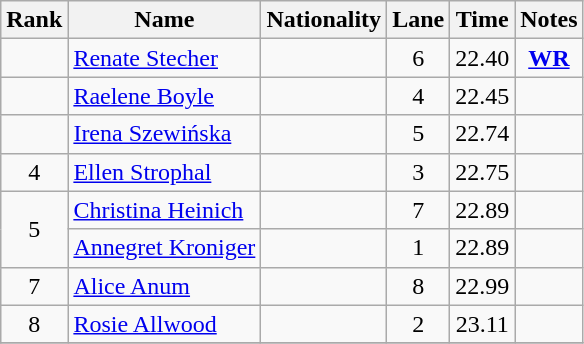<table class="wikitable sortable" style="text-align:center">
<tr>
<th>Rank</th>
<th>Name</th>
<th>Nationality</th>
<th>Lane</th>
<th>Time</th>
<th>Notes</th>
</tr>
<tr>
<td></td>
<td align=left><a href='#'>Renate Stecher</a></td>
<td align=left></td>
<td>6</td>
<td>22.40</td>
<td><strong><a href='#'>WR</a></strong></td>
</tr>
<tr>
<td></td>
<td align=left><a href='#'>Raelene Boyle</a></td>
<td align=left></td>
<td>4</td>
<td>22.45</td>
<td></td>
</tr>
<tr>
<td></td>
<td align=left><a href='#'>Irena Szewińska</a></td>
<td align=left></td>
<td>5</td>
<td>22.74</td>
<td></td>
</tr>
<tr>
<td>4</td>
<td align=left><a href='#'>Ellen Strophal</a></td>
<td align=left></td>
<td>3</td>
<td>22.75</td>
<td></td>
</tr>
<tr>
<td rowspan=2>5</td>
<td align=left><a href='#'>Christina Heinich</a></td>
<td align=left></td>
<td>7</td>
<td>22.89</td>
<td></td>
</tr>
<tr>
<td align=left><a href='#'>Annegret Kroniger</a></td>
<td align=left></td>
<td>1</td>
<td>22.89</td>
<td></td>
</tr>
<tr>
<td>7</td>
<td align=left><a href='#'>Alice Anum</a></td>
<td align=left></td>
<td>8</td>
<td>22.99</td>
<td></td>
</tr>
<tr>
<td>8</td>
<td align=left><a href='#'>Rosie Allwood</a></td>
<td align=left></td>
<td>2</td>
<td>23.11</td>
<td></td>
</tr>
<tr>
</tr>
</table>
